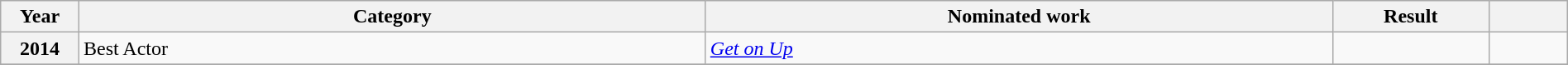<table class="wikitable plainrowheaders" style="width:100%;">
<tr>
<th scope="col" style="width:5%;">Year</th>
<th scope="col" style="width:40%;">Category</th>
<th scope="col" style="width:40%;">Nominated work</th>
<th scope="col" style="width:10%;">Result</th>
<th scope="col" style="width:5%;"></th>
</tr>
<tr>
<th scope="row" style="text-align:center;">2014</th>
<td>Best Actor</td>
<td><em><a href='#'>Get on Up</a></em></td>
<td></td>
<td style="text-align:center;"></td>
</tr>
<tr>
</tr>
</table>
